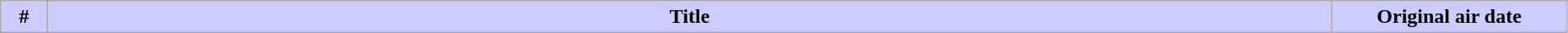<table class="wikitable" style="width:98%;">
<tr>
<th style="background:#ccf; width:3%;">#</th>
<th style="background: #CCF">Title</th>
<th style="background:#ccf; width:15%;">Original air date<br>










</th>
</tr>
</table>
